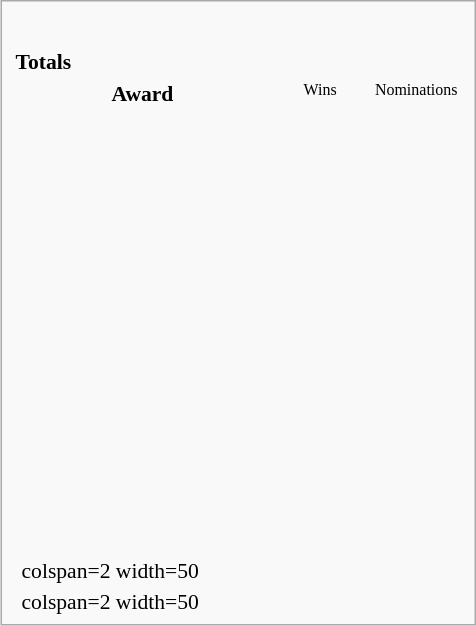<table class=infobox style="width:22em; text-align:left; font-size:90%; vertical-align:middle; background-color:#white;">
<tr>
</tr>
<tr>
<td colspan=3 style="text-align:center;"> </td>
</tr>
<tr>
<td colspan=3><br><table class="collapsible collapsed" width=100%>
<tr>
<th colspan=3 style="background-color#d9e8ff text-align:center;">Totals</th>
</tr>
<tr style="background-color#d9e8ff; text-align:center;">
<th style="vertical-align: middle;">Award</th>
<td style="background#cceecc; font-size:8pt;" width="60px">Wins</td>
<td style="background#eecccc; font-size:8pt;" width="60px">Nominations</td>
</tr>
<tr>
<td align=center><br></td>
<td></td>
<td></td>
</tr>
<tr>
<td align=center><br></td>
<td></td>
<td></td>
</tr>
<tr>
<td align=center><br></td>
<td></td>
<td></td>
</tr>
<tr>
<td align=center><br></td>
<td></td>
<td></td>
</tr>
<tr>
<td align=center><br></td>
<td></td>
<td></td>
</tr>
<tr>
<td align=center><br></td>
<td></td>
<td></td>
</tr>
<tr>
<td align=center><br></td>
<td></td>
<td></td>
</tr>
<tr>
<td align=center><br></td>
<td></td>
<td></td>
</tr>
<tr>
<td align=center><br></td>
<td></td>
<td></td>
</tr>
<tr>
<td align=center><br></td>
<td></td>
<td></td>
</tr>
<tr>
<td align=center><br></td>
<td></td>
<td></td>
</tr>
<tr>
<td align=center><br></td>
<td></td>
<td></td>
</tr>
<tr>
<td align=center><br></td>
<td></td>
<td></td>
</tr>
<tr>
<td align=center><br></td>
<td></td>
<td></td>
</tr>
</table>
</td>
</tr>
<tr style="background-color#d9e8ff">
<td></td>
<td>colspan=2 width=50 </td>
</tr>
<tr>
<td></td>
<td>colspan=2 width=50 </td>
</tr>
</table>
